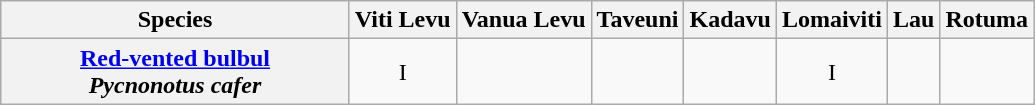<table class="wikitable" style="text-align:center">
<tr>
<th width="225">Species</th>
<th>Viti Levu</th>
<th>Vanua Levu</th>
<th>Taveuni</th>
<th>Kadavu</th>
<th>Lomaiviti</th>
<th>Lau</th>
<th>Rotuma</th>
</tr>
<tr>
<th><a href='#'>Red-vented bulbul</a><br><em>Pycnonotus cafer</em></th>
<td>I</td>
<td></td>
<td></td>
<td></td>
<td>I</td>
<td></td>
<td></td>
</tr>
</table>
